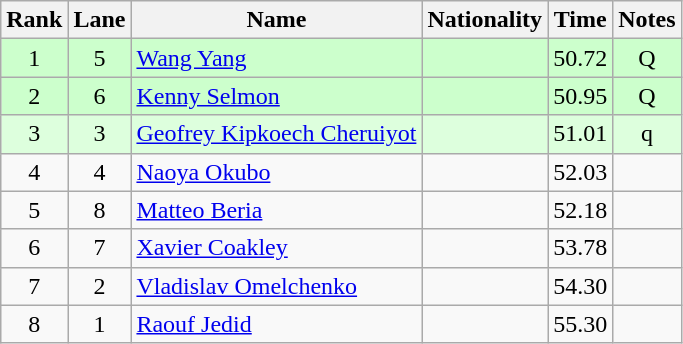<table class="wikitable sortable" style="text-align:center">
<tr>
<th>Rank</th>
<th>Lane</th>
<th>Name</th>
<th>Nationality</th>
<th>Time</th>
<th>Notes</th>
</tr>
<tr bgcolor=ccffcc>
<td>1</td>
<td>5</td>
<td align=left><a href='#'>Wang Yang</a></td>
<td align=left></td>
<td>50.72</td>
<td>Q </td>
</tr>
<tr bgcolor=ccffcc>
<td>2</td>
<td>6</td>
<td align=left><a href='#'>Kenny Selmon</a></td>
<td align=left></td>
<td>50.95</td>
<td>Q</td>
</tr>
<tr bgcolor=ddffdd>
<td>3</td>
<td>3</td>
<td align=left><a href='#'>Geofrey Kipkoech Cheruiyot</a></td>
<td align=left></td>
<td>51.01</td>
<td>q </td>
</tr>
<tr>
<td>4</td>
<td>4</td>
<td align=left><a href='#'>Naoya Okubo</a></td>
<td align=left></td>
<td>52.03</td>
<td></td>
</tr>
<tr>
<td>5</td>
<td>8</td>
<td align=left><a href='#'>Matteo Beria</a></td>
<td align=left></td>
<td>52.18</td>
<td></td>
</tr>
<tr>
<td>6</td>
<td>7</td>
<td align=left><a href='#'>Xavier Coakley</a></td>
<td align=left></td>
<td>53.78</td>
<td></td>
</tr>
<tr>
<td>7</td>
<td>2</td>
<td align=left><a href='#'>Vladislav Omelchenko</a></td>
<td align=left></td>
<td>54.30</td>
<td></td>
</tr>
<tr>
<td>8</td>
<td>1</td>
<td align=left><a href='#'>Raouf Jedid</a></td>
<td align=left></td>
<td>55.30</td>
<td></td>
</tr>
</table>
